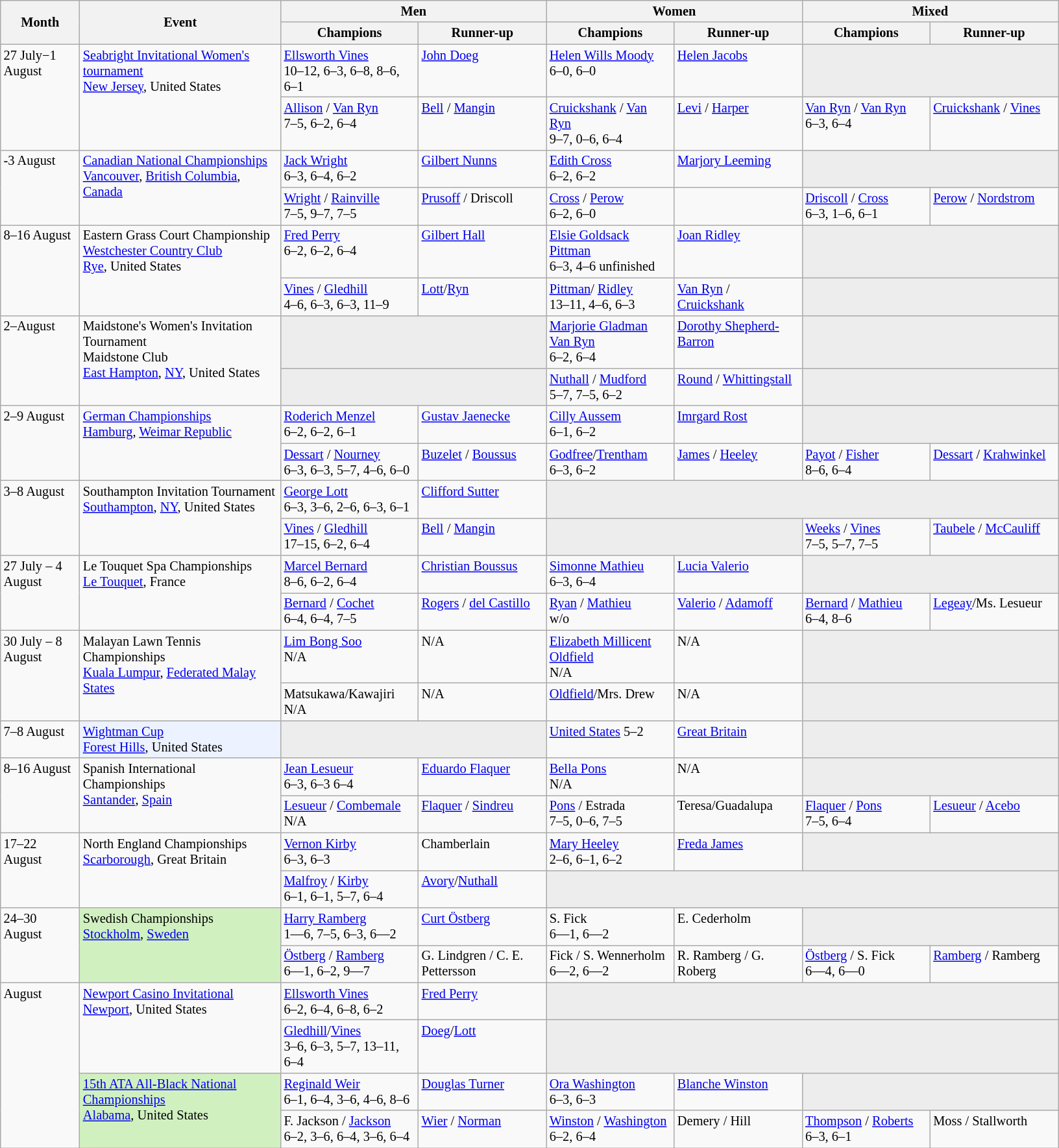<table class="wikitable" style="font-size:85%;">
<tr>
<th rowspan="2" style="width:75px;">Month</th>
<th rowspan="2" style="width:200px;">Event</th>
<th colspan="2" style="width:260px;">Men</th>
<th colspan="2" style="width:250px;">Women</th>
<th colspan="2" style="width:250px;">Mixed</th>
</tr>
<tr>
<th style="width:135px;">Champions</th>
<th style="width:125px;">Runner-up</th>
<th style="width:125px;">Champions</th>
<th style="width:125px;">Runner-up</th>
<th style="width:125px;">Champions</th>
<th style="width:125px;">Runner-up</th>
</tr>
<tr valign=top>
<td rowspan=2>27 July−1 August</td>
<td rowspan=2><a href='#'>Seabright Invitational Women's tournament</a><br><a href='#'>New Jersey</a>, United States</td>
<td> <a href='#'>Ellsworth Vines</a> <br>10–12, 6–3, 6–8, 8–6, 6–1</td>
<td> <a href='#'>John Doeg</a></td>
<td> <a href='#'>Helen Wills Moody</a><br>6–0, 6–0</td>
<td> <a href='#'>Helen Jacobs</a></td>
<td style="background:#ededed;" colspan="2"></td>
</tr>
<tr valign=top>
<td> <a href='#'>Allison</a> /  <a href='#'>Van Ryn</a><br>7–5, 6–2, 6–4</td>
<td> <a href='#'>Bell</a> /  <a href='#'>Mangin</a></td>
<td> <a href='#'>Cruickshank</a> /  <a href='#'>Van Ryn</a> <br>9–7, 0–6, 6–4</td>
<td> <a href='#'>Levi</a> /  <a href='#'>Harper</a></td>
<td> <a href='#'>Van Ryn</a> /  <a href='#'>Van Ryn</a> <br> 6–3, 6–4</td>
<td>  <a href='#'>Cruickshank</a> /  <a href='#'>Vines</a></td>
</tr>
<tr valign=top>
<td rowspan=2>-3 August</td>
<td rowspan=2><a href='#'>Canadian National Championships</a><br><a href='#'>Vancouver</a>, <a href='#'>British Columbia</a>, <a href='#'>Canada</a></td>
<td> <a href='#'>Jack Wright</a><br>6–3, 6–4, 6–2</td>
<td> <a href='#'>Gilbert Nunns</a></td>
<td> <a href='#'>Edith Cross</a><br>6–2, 6–2</td>
<td> <a href='#'>Marjory Leeming</a></td>
<td style="background:#ededed;" colspan="2"></td>
</tr>
<tr valign=top>
<td> <a href='#'>Wright</a> /  <a href='#'>Rainville</a><br>7–5, 9–7, 7–5</td>
<td> <a href='#'>Prusoff</a> /  Driscoll</td>
<td> <a href='#'>Cross</a> /  <a href='#'>Perow</a><br>6–2, 6–0</td>
<td></td>
<td> <a href='#'>Driscoll</a> /  <a href='#'>Cross</a><br>6–3, 1–6, 6–1</td>
<td> <a href='#'>Perow</a> / <a href='#'>Nordstrom</a></td>
</tr>
<tr valign=top>
<td rowspan=2>8–16 August</td>
<td rowspan=2>Eastern Grass Court Championship<br><a href='#'>Westchester Country Club</a><br><a href='#'>Rye</a>, United States</td>
<td>  <a href='#'>Fred Perry</a><br>6–2, 6–2, 6–4</td>
<td> <a href='#'>Gilbert Hall</a></td>
<td> <a href='#'>Elsie Goldsack Pittman</a><br>6–3, 4–6 unfinished</td>
<td> <a href='#'>Joan Ridley</a></td>
<td style="background:#ededed;" colspan="2"></td>
</tr>
<tr valign=top>
<td> <a href='#'>Vines</a> / <a href='#'>Gledhill</a><br>4–6, 6–3, 6–3, 11–9</td>
<td> <a href='#'>Lott</a>/<a href='#'>Ryn</a></td>
<td> <a href='#'>Pittman</a>/ <a href='#'>Ridley</a><br>13–11, 4–6, 6–3</td>
<td><a href='#'>Van Ryn</a> / <a href='#'>Cruickshank</a></td>
<td style="background:#ededed;" colspan="2"></td>
</tr>
<tr valign=top>
<td rowspan=2>2–August</td>
<td rowspan=2>Maidstone's Women's Invitation Tournament<br>Maidstone Club<br><a href='#'>East Hampton</a>, <a href='#'>NY</a>, United States</td>
<td style="background:#ededed;" colspan="2"></td>
<td> <a href='#'>Marjorie Gladman Van Ryn</a><br>6–2, 6–4</td>
<td> <a href='#'>Dorothy Shepherd-Barron</a></td>
<td style="background:#ededed;" colspan="2"></td>
</tr>
<tr valign=top>
<td style="background:#ededed;" colspan="2"></td>
<td> <a href='#'>Nuthall</a> /  <a href='#'>Mudford</a><br>5–7, 7–5, 6–2</td>
<td> <a href='#'>Round</a> / <a href='#'>Whittingstall</a></td>
<td style="background:#ededed;" colspan="2"></td>
</tr>
<tr valign=top>
<td rowspan=2>2–9 August</td>
<td rowspan=2><a href='#'>German Championships</a><br><a href='#'>Hamburg</a>, <a href='#'>Weimar Republic</a></td>
<td>  <a href='#'>Roderich Menzel</a><br>6–2, 6–2, 6–1</td>
<td> <a href='#'>Gustav Jaenecke</a></td>
<td> <a href='#'>Cilly Aussem</a><br>6–1, 6–2</td>
<td> <a href='#'>Imrgard Rost</a></td>
<td style="background:#ededed;" colspan="2"></td>
</tr>
<tr valign=top>
<td> <a href='#'>Dessart</a> / <a href='#'>Nourney</a><br>6–3, 6–3, 5–7, 4–6, 6–0</td>
<td> <a href='#'>Buzelet</a> / <a href='#'>Boussus</a></td>
<td><a href='#'>Godfree</a>/<a href='#'>Trentham</a><br>6–3, 6–2</td>
<td><a href='#'>James</a> / <a href='#'>Heeley</a></td>
<td> <a href='#'>Payot</a> /  <a href='#'>Fisher</a><br>8–6, 6–4</td>
<td> <a href='#'>Dessart</a> / <a href='#'>Krahwinkel</a></td>
</tr>
<tr valign=top>
<td rowspan=2>3–8 August</td>
<td rowspan=2>Southampton Invitation Tournament<br><a href='#'>Southampton</a>, <a href='#'>NY</a>, United States</td>
<td> <a href='#'>George Lott</a> <br>6–3, 3–6, 2–6, 6–3, 6–1</td>
<td> <a href='#'>Clifford Sutter</a></td>
<td style="background:#ededed;" colspan="4"></td>
</tr>
<tr valign=top>
<td> <a href='#'>Vines</a> /  <a href='#'>Gledhill</a><br>17–15, 6–2, 6–4</td>
<td> <a href='#'>Bell</a> / <a href='#'>Mangin</a></td>
<td style="background:#ededed;" colspan="2"></td>
<td> <a href='#'>Weeks</a> /  <a href='#'>Vines</a><br>7–5, 5–7, 7–5</td>
<td> <a href='#'>Taubele</a> / <a href='#'>McCauliff</a></td>
</tr>
<tr valign=top>
<td rowspan=2>27 July – 4 August</td>
<td rowspan=2>Le Touquet Spa Championships<br><a href='#'>Le Touquet</a>, France</td>
<td>  <a href='#'>Marcel Bernard</a><br>8–6, 6–2, 6–4</td>
<td> <a href='#'>Christian Boussus</a></td>
<td> <a href='#'>Simonne Mathieu</a><br>6–3, 6–4</td>
<td> <a href='#'>Lucia Valerio</a></td>
<td style="background:#ededed;" colspan="2"></td>
</tr>
<tr valign=top>
<td> <a href='#'>Bernard</a> / <a href='#'>Cochet</a><br>6–4, 6–4, 7–5</td>
<td> <a href='#'>Rogers</a> / <a href='#'>del Castillo</a></td>
<td> <a href='#'>Ryan</a> /  <a href='#'>Mathieu</a><br>w/o</td>
<td> <a href='#'>Valerio</a> /  <a href='#'>Adamoff</a></td>
<td> <a href='#'>Bernard</a> / <a href='#'>Mathieu</a><br>6–4, 8–6</td>
<td> <a href='#'>Legeay</a>/Ms. Lesueur</td>
</tr>
<tr valign=top>
<td rowspan=2>30 July – 8 August</td>
<td rowspan=2>Malayan Lawn Tennis Championships<br><a href='#'>Kuala Lumpur</a>, <a href='#'>Federated Malay States</a></td>
<td> <a href='#'>Lim Bong Soo</a><br>N/A</td>
<td>N/A</td>
<td> <a href='#'>Elizabeth Millicent Oldfield</a><br>N/A</td>
<td>N/A</td>
<td style="background:#ededed;" colspan="2"></td>
</tr>
<tr valign=top>
<td> Matsukawa/Kawajiri<br>N/A</td>
<td>N/A</td>
<td> <a href='#'>Oldfield</a>/Mrs. Drew</td>
<td>N/A</td>
<td style="background:#ededed;" colspan="2"></td>
</tr>
<tr valign=top>
<td>7–8 August</td>
<td style="background:#ECF2FF;"><a href='#'>Wightman Cup</a><br><a href='#'>Forest Hills</a>, United States</td>
<td style="background:#ededed;" colspan="2"></td>
<td> <a href='#'>United States</a> 5–2</td>
<td> <a href='#'>Great Britain</a></td>
<td style="background:#ededed;" colspan="2"></td>
</tr>
<tr valign=top>
<td rowspan=2>8–16 August</td>
<td rowspan=2>Spanish International Championships<br><a href='#'>Santander</a>, <a href='#'>Spain</a></td>
<td> <a href='#'>Jean Lesueur</a><br>6–3, 6–3 6–4</td>
<td><a href='#'>Eduardo Flaquer</a></td>
<td><a href='#'>Bella Pons</a><br>N/A</td>
<td>N/A</td>
<td style="background:#ededed;" colspan="2"></td>
</tr>
<tr valign=top>
<td> <a href='#'>Lesueur</a> / <a href='#'>Combemale</a><br>N/A</td>
<td><a href='#'>Flaquer</a> / <a href='#'>Sindreu</a></td>
<td> <a href='#'>Pons</a> / Estrada<br>7–5, 0–6, 7–5</td>
<td>Teresa/Guadalupa</td>
<td><a href='#'>Flaquer</a> / <a href='#'>Pons</a><br>7–5, 6–4</td>
<td> <a href='#'>Lesueur</a> / <a href='#'>Acebo</a></td>
</tr>
<tr valign=top>
<td rowspan=2>17–22 August</td>
<td rowspan=2>North England Championships<br><a href='#'>Scarborough</a>, Great Britain</td>
<td> <a href='#'>Vernon Kirby</a><br>6–3, 6–3</td>
<td>Chamberlain</td>
<td> <a href='#'>Mary Heeley</a><br>2–6, 6–1, 6–2</td>
<td> <a href='#'>Freda James</a></td>
<td style="background:#ededed;" colspan="2"></td>
</tr>
<tr valign=top>
<td><a href='#'>Malfroy</a> / <a href='#'>Kirby</a><br>6–1, 6–1, 5–7, 6–4</td>
<td><a href='#'>Avory</a>/<a href='#'>Nuthall</a></td>
<td style="background:#ededed;" colspan="4"></td>
</tr>
<tr valign=top>
<td rowspan=2>24–30 August</td>
<td rowspan=2 style="background:#d0f0c0">Swedish Championships<br><a href='#'>Stockholm</a>, <a href='#'>Sweden</a></td>
<td> <a href='#'>Harry Ramberg</a><br>1—6, 7–5, 6–3, 6—2</td>
<td> <a href='#'>Curt Östberg</a></td>
<td> S. Fick<br>6—1, 6—2</td>
<td> E. Cederholm</td>
<td style="background:#ededed;" colspan="2"></td>
</tr>
<tr valign=top>
<td> <a href='#'>Östberg</a> / <a href='#'>Ramberg</a><br>6—1, 6–2, 9—7</td>
<td>G. Lindgren / C. E. Pettersson</td>
<td> Fick / S. Wennerholm<br>6—2, 6—2</td>
<td> R. Ramberg / G. Roberg</td>
<td> <a href='#'>Östberg</a> / S. Fick<br>6—4, 6—0</td>
<td> <a href='#'>Ramberg</a> / Ramberg</td>
</tr>
<tr valign=top>
<td rowspan=4>August</td>
<td rowspan=2><a href='#'>Newport Casino Invitational</a><br><a href='#'>Newport</a>, United States</td>
<td> <a href='#'>Ellsworth Vines</a><br>6–2, 6–4, 6–8, 6–2</td>
<td><a href='#'>Fred Perry</a></td>
<td style="background:#ededed;" colspan="4"></td>
</tr>
<tr valign=top>
<td> <a href='#'>Gledhill</a>/<a href='#'>Vines</a><br>3–6, 6–3, 5–7, 13–11, 6–4</td>
<td> <a href='#'>Doeg</a>/<a href='#'>Lott</a></td>
<td style="background:#ededed;" colspan="4"></td>
</tr>
<tr valign=top>
<td rowspan=2 style="background:#d0f0c0"><a href='#'>15th ATA All-Black National Championships</a><br><a href='#'>Alabama</a>, United States</td>
<td> <a href='#'>Reginald Weir</a> <br>6–1, 6–4, 3–6, 4–6, 8–6</td>
<td> <a href='#'>Douglas Turner</a></td>
<td> <a href='#'>Ora Washington</a><br>6–3, 6–3</td>
<td> <a href='#'>Blanche Winston</a></td>
<td style="background:#ededed;" colspan="2"></td>
</tr>
<tr valign=top>
<td> F. Jackson /  <a href='#'>Jackson</a><br>6–2, 3–6, 6–4, 3–6, 6–4</td>
<td> <a href='#'>Wier</a> /  <a href='#'>Norman</a></td>
<td> <a href='#'>Winston</a> /  <a href='#'>Washington</a><br>6–2, 6–4</td>
<td> Demery /  Hill</td>
<td> <a href='#'>Thompson</a> /  <a href='#'>Roberts</a><br>6–3, 6–1</td>
<td> Moss /  Stallworth</td>
</tr>
</table>
